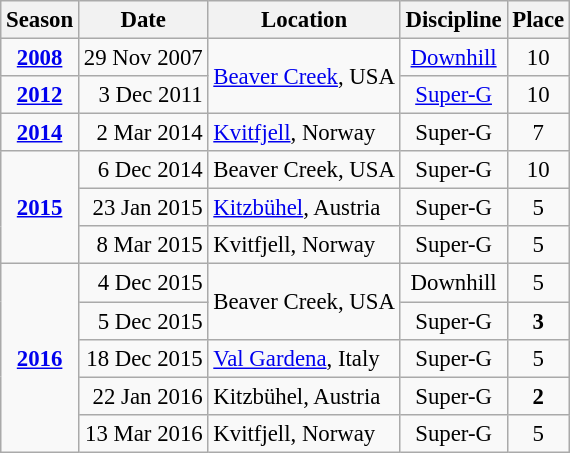<table class="wikitable" style="text-align:center; font-size:95%;">
<tr>
<th>Season</th>
<th>Date</th>
<th>Location</th>
<th>Discipline</th>
<th>Place</th>
</tr>
<tr>
<td><strong><a href='#'>2008</a></strong></td>
<td align=right>29 Nov 2007</td>
<td rowspan=2 align=left><a href='#'>Beaver Creek</a>, USA</td>
<td><a href='#'>Downhill</a></td>
<td>10</td>
</tr>
<tr>
<td><strong><a href='#'>2012</a></strong></td>
<td align=right>3 Dec 2011</td>
<td><a href='#'>Super-G</a></td>
<td>10</td>
</tr>
<tr>
<td><strong><a href='#'>2014</a></strong></td>
<td align=right>2 Mar 2014</td>
<td align=left><a href='#'>Kvitfjell</a>, Norway</td>
<td>Super-G</td>
<td>7</td>
</tr>
<tr>
<td rowspan=3><strong><a href='#'>2015</a></strong></td>
<td align=right>6 Dec 2014</td>
<td align=left>Beaver Creek, USA</td>
<td>Super-G</td>
<td>10</td>
</tr>
<tr>
<td align=right>23 Jan 2015</td>
<td align=left><a href='#'>Kitzbühel</a>, Austria</td>
<td>Super-G</td>
<td>5</td>
</tr>
<tr>
<td align=right>8 Mar 2015</td>
<td align=left>Kvitfjell, Norway</td>
<td>Super-G</td>
<td>5</td>
</tr>
<tr>
<td rowspan=5><strong><a href='#'>2016</a></strong></td>
<td align=right>4 Dec 2015</td>
<td rowspan=2 align=left>Beaver Creek, USA</td>
<td>Downhill</td>
<td>5</td>
</tr>
<tr>
<td align=right>5 Dec 2015</td>
<td>Super-G</td>
<td><strong>3</strong></td>
</tr>
<tr>
<td align=right>18 Dec 2015</td>
<td align=left><a href='#'>Val Gardena</a>, Italy</td>
<td>Super-G</td>
<td>5</td>
</tr>
<tr>
<td align=right>22 Jan 2016</td>
<td align=left>Kitzbühel, Austria</td>
<td>Super-G</td>
<td><strong>2</strong></td>
</tr>
<tr>
<td align=right>13 Mar 2016</td>
<td align=left>Kvitfjell, Norway</td>
<td>Super-G</td>
<td>5</td>
</tr>
</table>
